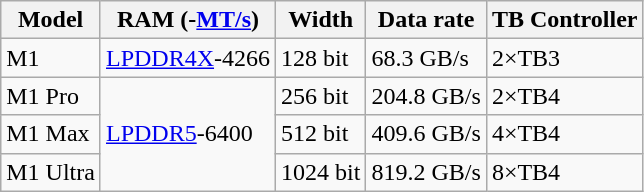<table class="wikitable floatright">
<tr>
<th>Model</th>
<th>RAM (-<a href='#'>MT/s</a>)</th>
<th>Width</th>
<th>Data rate</th>
<th>TB Controller</th>
</tr>
<tr>
<td>M1</td>
<td><a href='#'>LPDDR4X</a>-4266</td>
<td>128 bit</td>
<td>68.3 GB/s</td>
<td>2×TB3</td>
</tr>
<tr>
<td>M1 Pro</td>
<td rowspan="3"><a href='#'>LPDDR5</a>-6400</td>
<td>256 bit</td>
<td>204.8 GB/s</td>
<td>2×TB4</td>
</tr>
<tr>
<td>M1 Max</td>
<td>512 bit</td>
<td>409.6 GB/s</td>
<td>4×TB4</td>
</tr>
<tr>
<td>M1 Ultra</td>
<td>1024 bit</td>
<td>819.2 GB/s</td>
<td>8×TB4</td>
</tr>
</table>
